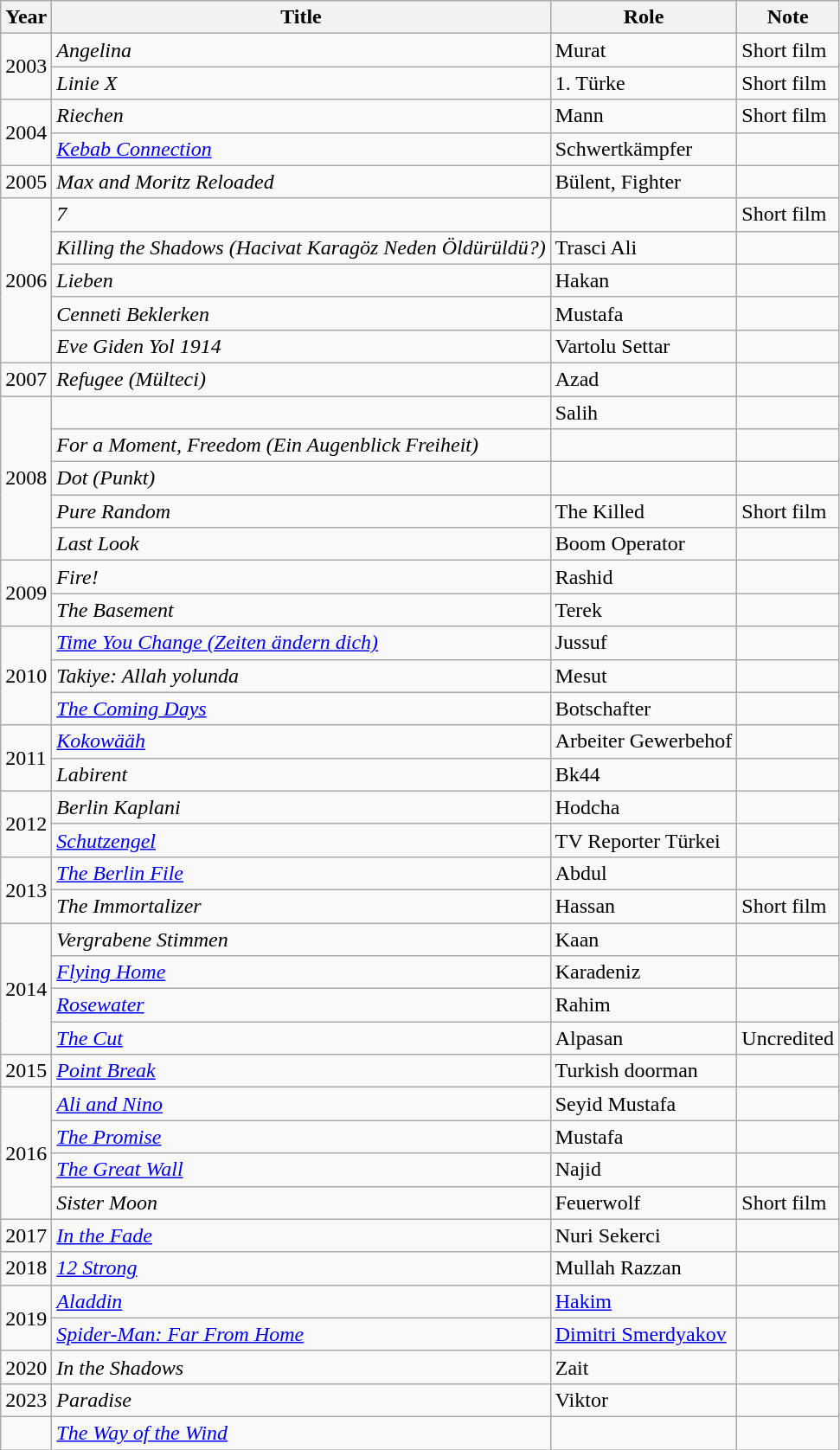<table class="wikitable sortable">
<tr>
<th>Year</th>
<th>Title</th>
<th>Role</th>
<th>Note</th>
</tr>
<tr>
<td rowspan=2>2003</td>
<td><em>Angelina</em></td>
<td>Murat</td>
<td>Short film</td>
</tr>
<tr>
<td><em>Linie X</em></td>
<td>1. Türke</td>
<td>Short film</td>
</tr>
<tr>
<td rowspan=2>2004</td>
<td><em>Riechen</em></td>
<td>Mann</td>
<td>Short film</td>
</tr>
<tr>
<td><em><a href='#'>Kebab Connection</a></em></td>
<td>Schwertkämpfer</td>
<td></td>
</tr>
<tr>
<td>2005</td>
<td><em>Max and Moritz Reloaded</em></td>
<td>Bülent, Fighter</td>
<td></td>
</tr>
<tr>
<td rowspan=5>2006</td>
<td><em>7</em></td>
<td></td>
<td>Short film</td>
</tr>
<tr>
<td><em>Killing the Shadows (Hacivat Karagöz Neden Öldürüldü?)</em></td>
<td>Trasci Ali</td>
<td></td>
</tr>
<tr>
<td><em>Lieben</em></td>
<td>Hakan</td>
<td></td>
</tr>
<tr>
<td><em>Cenneti Beklerken</em></td>
<td>Mustafa</td>
<td></td>
</tr>
<tr>
<td><em>Eve Giden Yol 1914</em></td>
<td>Vartolu Settar</td>
<td></td>
</tr>
<tr>
<td>2007</td>
<td><em>Refugee (Mülteci)</em></td>
<td>Azad</td>
<td></td>
</tr>
<tr>
<td rowspan=5>2008</td>
<td><em></em></td>
<td>Salih</td>
<td></td>
</tr>
<tr>
<td><em>For a Moment, Freedom (Ein Augenblick Freiheit)</em></td>
<td></td>
<td></td>
</tr>
<tr>
<td><em>Dot (Punkt)</em></td>
<td></td>
<td></td>
</tr>
<tr>
<td><em>Pure Random</em></td>
<td>The Killed</td>
<td>Short film</td>
</tr>
<tr>
<td><em>Last Look</em></td>
<td>Boom Operator</td>
<td></td>
</tr>
<tr>
<td rowspan=2>2009</td>
<td><em>Fire!</em></td>
<td>Rashid</td>
<td></td>
</tr>
<tr>
<td><em>The Basement</em></td>
<td>Terek</td>
<td></td>
</tr>
<tr>
<td rowspan=3>2010</td>
<td><em><a href='#'>Time You Change (Zeiten ändern dich)</a></em></td>
<td>Jussuf</td>
<td></td>
</tr>
<tr>
<td><em>Takiye: Allah yolunda</em></td>
<td>Mesut</td>
<td></td>
</tr>
<tr>
<td><em><a href='#'>The Coming Days</a></em></td>
<td>Botschafter</td>
<td></td>
</tr>
<tr>
<td rowspan=2>2011</td>
<td><em><a href='#'>Kokowääh</a></em></td>
<td>Arbeiter Gewerbehof</td>
<td></td>
</tr>
<tr>
<td><em>Labirent</em></td>
<td>Bk44</td>
<td></td>
</tr>
<tr>
<td rowspan=2>2012</td>
<td><em>Berlin Kaplani</em></td>
<td>Hodcha</td>
<td></td>
</tr>
<tr>
<td><em><a href='#'>Schutzengel</a></em></td>
<td>TV Reporter Türkei</td>
<td></td>
</tr>
<tr>
<td rowspan=2>2013</td>
<td><em><a href='#'>The Berlin File</a></em></td>
<td>Abdul</td>
<td></td>
</tr>
<tr>
<td><em>The Immortalizer</em></td>
<td>Hassan</td>
<td>Short film</td>
</tr>
<tr>
<td rowspan=4>2014</td>
<td><em>Vergrabene Stimmen</em></td>
<td>Kaan</td>
<td></td>
</tr>
<tr>
<td><em><a href='#'>Flying Home</a></em></td>
<td>Karadeniz</td>
<td></td>
</tr>
<tr>
<td><em><a href='#'>Rosewater</a></em></td>
<td>Rahim</td>
<td></td>
</tr>
<tr>
<td><em><a href='#'>The Cut</a></em></td>
<td>Alpasan</td>
<td>Uncredited</td>
</tr>
<tr>
<td>2015</td>
<td><em><a href='#'>Point Break</a></em></td>
<td>Turkish doorman</td>
<td></td>
</tr>
<tr>
<td rowspan=4>2016</td>
<td><em><a href='#'>Ali and Nino</a></em></td>
<td>Seyid Mustafa</td>
<td></td>
</tr>
<tr>
<td><em><a href='#'>The Promise</a></em></td>
<td>Mustafa</td>
<td></td>
</tr>
<tr>
<td><em><a href='#'>The Great Wall</a></em></td>
<td>Najid</td>
<td></td>
</tr>
<tr>
<td><em>Sister Moon</em></td>
<td>Feuerwolf</td>
<td>Short film</td>
</tr>
<tr>
<td>2017</td>
<td><em><a href='#'>In the Fade</a></em></td>
<td>Nuri Sekerci</td>
<td></td>
</tr>
<tr>
<td>2018</td>
<td><em><a href='#'>12 Strong</a></em></td>
<td>Mullah Razzan</td>
<td></td>
</tr>
<tr>
<td rowspan=2>2019</td>
<td><em><a href='#'>Aladdin</a></em></td>
<td><a href='#'>Hakim</a></td>
<td></td>
</tr>
<tr>
<td><em><a href='#'>Spider-Man: Far From Home</a></em></td>
<td><a href='#'>Dimitri Smerdyakov</a></td>
<td></td>
</tr>
<tr>
<td>2020</td>
<td><em>In the Shadows</em></td>
<td>Zait</td>
<td></td>
</tr>
<tr>
<td>2023</td>
<td><em>Paradise</em></td>
<td>Viktor</td>
<td></td>
</tr>
<tr>
<td></td>
<td><em><a href='#'>The Way of the Wind</a></em></td>
<td></td>
<td></td>
</tr>
</table>
